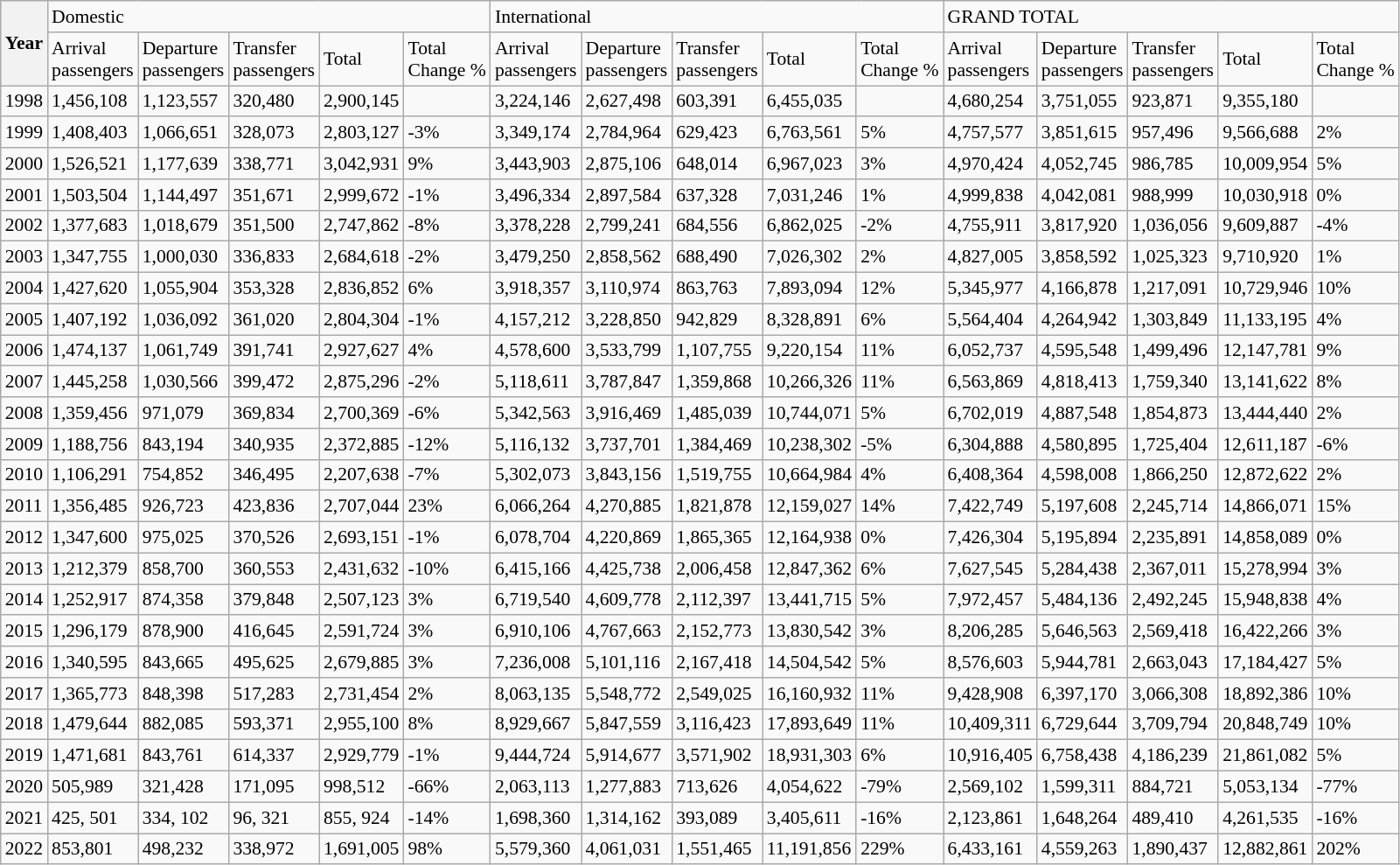<table class="wikitable" style="font-size: 90%" width=align=>
<tr>
<th rowspan="2">Year</th>
<td colspan="5">Domestic</td>
<td colspan="5">International</td>
<td colspan="5">GRAND TOTAL</td>
</tr>
<tr>
<td>Arrival<br>passengers</td>
<td>Departure<br>passengers</td>
<td>Transfer<br>passengers</td>
<td>Total</td>
<td>Total<br>Change %</td>
<td>Arrival<br>passengers</td>
<td>Departure<br>passengers</td>
<td>Transfer<br>passengers</td>
<td>Total</td>
<td>Total<br>Change %</td>
<td>Arrival<br>passengers</td>
<td>Departure<br>passengers</td>
<td>Transfer<br>passengers</td>
<td>Total</td>
<td>Total<br>Change %</td>
</tr>
<tr>
<td>1998</td>
<td>1,456,108</td>
<td>1,123,557</td>
<td>320,480</td>
<td>2,900,145</td>
<td></td>
<td>3,224,146</td>
<td>2,627,498</td>
<td>603,391</td>
<td>6,455,035</td>
<td></td>
<td>4,680,254</td>
<td>3,751,055</td>
<td>923,871</td>
<td>9,355,180</td>
<td></td>
</tr>
<tr>
<td>1999</td>
<td>1,408,403</td>
<td>1,066,651</td>
<td>328,073</td>
<td>2,803,127</td>
<td>-3% </td>
<td>3,349,174</td>
<td>2,784,964</td>
<td>629,423</td>
<td>6,763,561</td>
<td>5% </td>
<td>4,757,577</td>
<td>3,851,615</td>
<td>957,496</td>
<td>9,566,688</td>
<td>2% </td>
</tr>
<tr>
<td>2000</td>
<td>1,526,521</td>
<td>1,177,639</td>
<td>338,771</td>
<td>3,042,931</td>
<td>9% </td>
<td>3,443,903</td>
<td>2,875,106</td>
<td>648,014</td>
<td>6,967,023</td>
<td>3% </td>
<td>4,970,424</td>
<td>4,052,745</td>
<td>986,785</td>
<td>10,009,954</td>
<td>5% </td>
</tr>
<tr>
<td>2001</td>
<td>1,503,504</td>
<td>1,144,497</td>
<td>351,671</td>
<td>2,999,672</td>
<td>-1% </td>
<td>3,496,334</td>
<td>2,897,584</td>
<td>637,328</td>
<td>7,031,246</td>
<td>1% </td>
<td>4,999,838</td>
<td>4,042,081</td>
<td>988,999</td>
<td>10,030,918</td>
<td>0% </td>
</tr>
<tr>
<td>2002</td>
<td>1,377,683</td>
<td>1,018,679</td>
<td>351,500</td>
<td>2,747,862</td>
<td>-8% </td>
<td>3,378,228</td>
<td>2,799,241</td>
<td>684,556</td>
<td>6,862,025</td>
<td>-2% </td>
<td>4,755,911</td>
<td>3,817,920</td>
<td>1,036,056</td>
<td>9,609,887</td>
<td>-4% </td>
</tr>
<tr>
<td>2003</td>
<td>1,347,755</td>
<td>1,000,030</td>
<td>336,833</td>
<td>2,684,618</td>
<td>-2% </td>
<td>3,479,250</td>
<td>2,858,562</td>
<td>688,490</td>
<td>7,026,302</td>
<td>2% </td>
<td>4,827,005</td>
<td>3,858,592</td>
<td>1,025,323</td>
<td>9,710,920</td>
<td>1% </td>
</tr>
<tr>
<td>2004</td>
<td>1,427,620</td>
<td>1,055,904</td>
<td>353,328</td>
<td>2,836,852</td>
<td>6% </td>
<td>3,918,357</td>
<td>3,110,974</td>
<td>863,763</td>
<td>7,893,094</td>
<td>12% </td>
<td>5,345,977</td>
<td>4,166,878</td>
<td>1,217,091</td>
<td>10,729,946</td>
<td>10% </td>
</tr>
<tr>
<td>2005</td>
<td>1,407,192</td>
<td>1,036,092</td>
<td>361,020</td>
<td>2,804,304</td>
<td>-1% </td>
<td>4,157,212</td>
<td>3,228,850</td>
<td>942,829</td>
<td>8,328,891</td>
<td>6% </td>
<td>5,564,404</td>
<td>4,264,942</td>
<td>1,303,849</td>
<td>11,133,195</td>
<td>4% </td>
</tr>
<tr>
<td>2006</td>
<td>1,474,137</td>
<td>1,061,749</td>
<td>391,741</td>
<td>2,927,627</td>
<td>4% </td>
<td>4,578,600</td>
<td>3,533,799</td>
<td>1,107,755</td>
<td>9,220,154</td>
<td>11% </td>
<td>6,052,737</td>
<td>4,595,548</td>
<td>1,499,496</td>
<td>12,147,781</td>
<td>9% </td>
</tr>
<tr>
<td>2007</td>
<td>1,445,258</td>
<td>1,030,566</td>
<td>399,472</td>
<td>2,875,296</td>
<td>-2% </td>
<td>5,118,611</td>
<td>3,787,847</td>
<td>1,359,868</td>
<td>10,266,326</td>
<td>11% </td>
<td>6,563,869</td>
<td>4,818,413</td>
<td>1,759,340</td>
<td>13,141,622</td>
<td>8% </td>
</tr>
<tr>
<td>2008</td>
<td>1,359,456</td>
<td>971,079</td>
<td>369,834</td>
<td>2,700,369</td>
<td>-6% </td>
<td>5,342,563</td>
<td>3,916,469</td>
<td>1,485,039</td>
<td>10,744,071</td>
<td>5% </td>
<td>6,702,019</td>
<td>4,887,548</td>
<td>1,854,873</td>
<td>13,444,440</td>
<td>2% </td>
</tr>
<tr>
<td>2009</td>
<td>1,188,756</td>
<td>843,194</td>
<td>340,935</td>
<td>2,372,885</td>
<td>-12% </td>
<td>5,116,132</td>
<td>3,737,701</td>
<td>1,384,469</td>
<td>10,238,302</td>
<td>-5% </td>
<td>6,304,888</td>
<td>4,580,895</td>
<td>1,725,404</td>
<td>12,611,187</td>
<td>-6% </td>
</tr>
<tr>
<td>2010</td>
<td>1,106,291</td>
<td>754,852</td>
<td>346,495</td>
<td>2,207,638</td>
<td>-7% </td>
<td>5,302,073</td>
<td>3,843,156</td>
<td>1,519,755</td>
<td>10,664,984</td>
<td>4% </td>
<td>6,408,364</td>
<td>4,598,008</td>
<td>1,866,250</td>
<td>12,872,622</td>
<td>2% </td>
</tr>
<tr>
<td>2011</td>
<td>1,356,485</td>
<td>926,723</td>
<td>423,836</td>
<td>2,707,044</td>
<td>23% </td>
<td>6,066,264</td>
<td>4,270,885</td>
<td>1,821,878</td>
<td>12,159,027</td>
<td>14% </td>
<td>7,422,749</td>
<td>5,197,608</td>
<td>2,245,714</td>
<td>14,866,071</td>
<td>15% </td>
</tr>
<tr>
<td>2012</td>
<td>1,347,600</td>
<td>975,025</td>
<td>370,526</td>
<td>2,693,151</td>
<td>-1% </td>
<td>6,078,704</td>
<td>4,220,869</td>
<td>1,865,365</td>
<td>12,164,938</td>
<td>0% </td>
<td>7,426,304</td>
<td>5,195,894</td>
<td>2,235,891</td>
<td>14,858,089</td>
<td>0% </td>
</tr>
<tr>
<td>2013</td>
<td>1,212,379</td>
<td>858,700</td>
<td>360,553</td>
<td>2,431,632</td>
<td>-10% </td>
<td>6,415,166</td>
<td>4,425,738</td>
<td>2,006,458</td>
<td>12,847,362</td>
<td>6% </td>
<td>7,627,545</td>
<td>5,284,438</td>
<td>2,367,011</td>
<td>15,278,994</td>
<td>3% </td>
</tr>
<tr>
<td>2014</td>
<td>1,252,917</td>
<td>874,358</td>
<td>379,848</td>
<td>2,507,123</td>
<td>3% </td>
<td>6,719,540</td>
<td>4,609,778</td>
<td>2,112,397</td>
<td>13,441,715</td>
<td>5% </td>
<td>7,972,457</td>
<td>5,484,136</td>
<td>2,492,245</td>
<td>15,948,838</td>
<td>4% </td>
</tr>
<tr>
<td>2015</td>
<td>1,296,179</td>
<td>878,900</td>
<td>416,645</td>
<td>2,591,724</td>
<td>3% </td>
<td>6,910,106</td>
<td>4,767,663</td>
<td>2,152,773</td>
<td>13,830,542</td>
<td>3% </td>
<td>8,206,285</td>
<td>5,646,563</td>
<td>2,569,418</td>
<td>16,422,266</td>
<td>3% </td>
</tr>
<tr>
<td>2016</td>
<td>1,340,595</td>
<td>843,665</td>
<td>495,625</td>
<td>2,679,885</td>
<td>3% </td>
<td>7,236,008</td>
<td>5,101,116</td>
<td>2,167,418</td>
<td>14,504,542</td>
<td>5% </td>
<td>8,576,603</td>
<td>5,944,781</td>
<td>2,663,043</td>
<td>17,184,427</td>
<td>5% </td>
</tr>
<tr>
<td>2017</td>
<td>1,365,773</td>
<td>848,398</td>
<td>517,283</td>
<td>2,731,454</td>
<td>2% </td>
<td>8,063,135</td>
<td>5,548,772</td>
<td>2,549,025</td>
<td>16,160,932</td>
<td>11% </td>
<td>9,428,908</td>
<td>6,397,170</td>
<td>3,066,308</td>
<td>18,892,386</td>
<td>10% </td>
</tr>
<tr>
<td>2018</td>
<td>1,479,644</td>
<td>882,085</td>
<td>593,371</td>
<td>2,955,100</td>
<td>8% </td>
<td>8,929,667</td>
<td>5,847,559</td>
<td>3,116,423</td>
<td>17,893,649</td>
<td>11% </td>
<td>10,409,311</td>
<td>6,729,644</td>
<td>3,709,794</td>
<td>20,848,749</td>
<td>10% </td>
</tr>
<tr>
<td>2019</td>
<td>1,471,681</td>
<td>843,761</td>
<td>614,337</td>
<td>2,929,779</td>
<td>-1% </td>
<td>9,444,724</td>
<td>5,914,677</td>
<td>3,571,902</td>
<td>18,931,303</td>
<td>6% </td>
<td>10,916,405</td>
<td>6,758,438</td>
<td>4,186,239</td>
<td>21,861,082</td>
<td>5% </td>
</tr>
<tr>
<td>2020</td>
<td>505,989</td>
<td>321,428</td>
<td>171,095</td>
<td>998,512</td>
<td>-66% </td>
<td>2,063,113</td>
<td>1,277,883</td>
<td>713,626</td>
<td>4,054,622</td>
<td>-79% </td>
<td>2,569,102</td>
<td>1,599,311</td>
<td>884,721</td>
<td>5,053,134</td>
<td>-77% </td>
</tr>
<tr>
<td>2021</td>
<td>425, 501</td>
<td>334, 102</td>
<td>96, 321</td>
<td>855, 924</td>
<td>-14% </td>
<td>1,698,360</td>
<td>1,314,162</td>
<td>393,089</td>
<td>3,405,611</td>
<td>-16% </td>
<td>2,123,861</td>
<td>1,648,264</td>
<td>489,410</td>
<td>4,261,535</td>
<td>-16% </td>
</tr>
<tr>
<td>2022</td>
<td>853,801</td>
<td>498,232</td>
<td>338,972</td>
<td>1,691,005</td>
<td>98% </td>
<td>5,579,360</td>
<td>4,061,031</td>
<td>1,551,465</td>
<td>11,191,856</td>
<td>229% </td>
<td>6,433,161</td>
<td>4,559,263</td>
<td>1,890,437</td>
<td>12,882,861</td>
<td>202% </td>
</tr>
</table>
